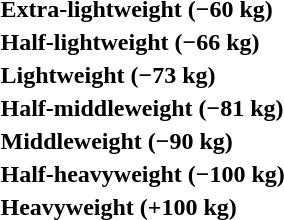<table>
<tr>
<th rowspan=2 style="text-align:left;">Extra-lightweight (−60 kg)</th>
<td rowspan=2></td>
<td rowspan=2></td>
<td></td>
</tr>
<tr>
<td></td>
</tr>
<tr>
<th rowspan=2 style="text-align:left;">Half-lightweight (−66 kg)</th>
<td rowspan=2></td>
<td rowspan=2></td>
<td></td>
</tr>
<tr>
<td></td>
</tr>
<tr>
<th rowspan=2 style="text-align:left;">Lightweight (−73 kg)</th>
<td rowspan=2></td>
<td rowspan=2></td>
<td></td>
</tr>
<tr>
<td></td>
</tr>
<tr>
<th rowspan=2 style="text-align:left;">Half-middleweight (−81 kg)</th>
<td rowspan=2></td>
<td rowspan=2></td>
<td></td>
</tr>
<tr>
<td></td>
</tr>
<tr>
<th rowspan=2 style="text-align:left;">Middleweight (−90 kg)</th>
<td rowspan=2></td>
<td rowspan=2></td>
<td></td>
</tr>
<tr>
<td></td>
</tr>
<tr>
<th rowspan=2 style="text-align:left;">Half-heavyweight (−100 kg)</th>
<td rowspan=2></td>
<td rowspan=2></td>
<td></td>
</tr>
<tr>
<td></td>
</tr>
<tr>
<th rowspan=2 style="text-align:left;">Heavyweight (+100 kg)</th>
<td rowspan=2></td>
<td rowspan=2></td>
<td></td>
</tr>
<tr>
<td></td>
</tr>
</table>
